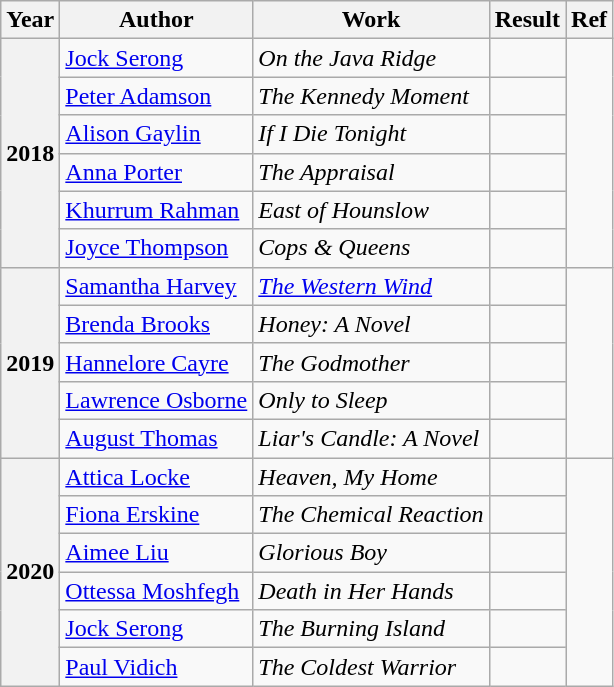<table class="wikitable sortable">
<tr>
<th>Year</th>
<th>Author</th>
<th>Work</th>
<th>Result</th>
<th>Ref</th>
</tr>
<tr>
<th rowspan="6">2018</th>
<td><a href='#'>Jock Serong</a></td>
<td><em>On the Java Ridge</em></td>
<td></td>
<td rowspan="6"></td>
</tr>
<tr>
<td><a href='#'>Peter Adamson</a></td>
<td><em>The Kennedy Moment</em></td>
<td></td>
</tr>
<tr>
<td><a href='#'>Alison Gaylin</a></td>
<td><em>If I Die Tonight</em></td>
<td></td>
</tr>
<tr>
<td><a href='#'>Anna Porter</a></td>
<td><em>The Appraisal</em></td>
<td></td>
</tr>
<tr>
<td><a href='#'>Khurrum Rahman</a></td>
<td><em>East of Hounslow</em></td>
<td></td>
</tr>
<tr>
<td><a href='#'>Joyce Thompson</a></td>
<td><em>Cops & Queens</em></td>
<td></td>
</tr>
<tr>
<th rowspan="5">2019</th>
<td><a href='#'>Samantha Harvey</a></td>
<td><em><a href='#'>The Western Wind</a></em></td>
<td></td>
<td rowspan="5"></td>
</tr>
<tr>
<td><a href='#'>Brenda Brooks</a></td>
<td><em>Honey: A Novel</em></td>
<td></td>
</tr>
<tr>
<td><a href='#'>Hannelore Cayre</a></td>
<td><em>The Godmother</em></td>
<td></td>
</tr>
<tr>
<td><a href='#'>Lawrence Osborne</a></td>
<td><em>Only to Sleep</em></td>
<td></td>
</tr>
<tr>
<td><a href='#'>August Thomas</a></td>
<td><em>Liar's Candle: A Novel</em></td>
<td></td>
</tr>
<tr>
<th rowspan="6">2020</th>
<td><a href='#'>Attica Locke</a></td>
<td><em>Heaven, My Home</em></td>
<td></td>
<td rowspan="6"></td>
</tr>
<tr>
<td><a href='#'>Fiona Erskine</a></td>
<td><em>The Chemical Reaction</em></td>
<td></td>
</tr>
<tr>
<td><a href='#'>Aimee Liu</a></td>
<td><em>Glorious Boy</em></td>
<td></td>
</tr>
<tr>
<td><a href='#'>Ottessa Moshfegh</a></td>
<td><em>Death in Her Hands</em></td>
<td></td>
</tr>
<tr>
<td><a href='#'>Jock Serong</a></td>
<td><em>The Burning Island</em></td>
<td></td>
</tr>
<tr>
<td><a href='#'>Paul Vidich</a></td>
<td><em>The Coldest Warrior</em></td>
<td></td>
</tr>
</table>
